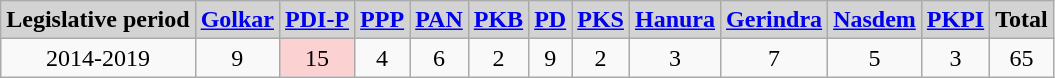<table class="wikitable" style="text-align:center">
<tr bgcolor=#D3D3D3>
<td><strong>Legislative period</strong></td>
<td><strong><a href='#'>Golkar</a></strong></td>
<td><strong><a href='#'>PDI-P</a></strong></td>
<td><strong><a href='#'>PPP</a></strong></td>
<td><strong><a href='#'>PAN</a></strong></td>
<td><strong><a href='#'>PKB</a></strong></td>
<td><strong><a href='#'>PD</a></strong></td>
<td><strong><a href='#'>PKS</a></strong></td>
<td><strong><a href='#'>Hanura</a></strong></td>
<td><strong><a href='#'>Gerindra</a></strong></td>
<td><strong><a href='#'>Nasdem</a></strong></td>
<td><strong><a href='#'>PKPI</a></strong></td>
<td><strong>Total</strong></td>
</tr>
<tr>
<td>2014-2019</td>
<td>9</td>
<td bgcolor=#FCD1D1>15</td>
<td>4</td>
<td>6</td>
<td>2</td>
<td>9</td>
<td>2</td>
<td>3</td>
<td>7</td>
<td>5</td>
<td>3</td>
<td>65</td>
</tr>
</table>
